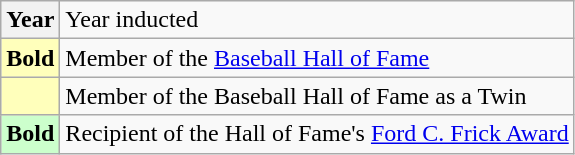<table class="wikitable">
<tr>
<th scope="row">Year</th>
<td>Year inducted</td>
</tr>
<tr>
<th scope="row" style="background:#ffb;"><strong>Bold</strong></th>
<td>Member of the <a href='#'>Baseball Hall of Fame</a></td>
</tr>
<tr>
<th scope="row" style="background:#ffb;"></th>
<td>Member of the Baseball Hall of Fame as a Twin</td>
</tr>
<tr>
<th scope="row" style="background:#cfc;"><strong>Bold</strong></th>
<td>Recipient of the Hall of Fame's <a href='#'>Ford C. Frick Award</a></td>
</tr>
</table>
